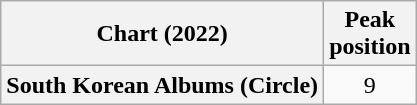<table class="wikitable plainrowheaders" style="text-align:center">
<tr>
<th scope="col">Chart (2022)</th>
<th scope="col">Peak<br>position</th>
</tr>
<tr>
<th scope="row">South Korean Albums (Circle)</th>
<td>9</td>
</tr>
</table>
